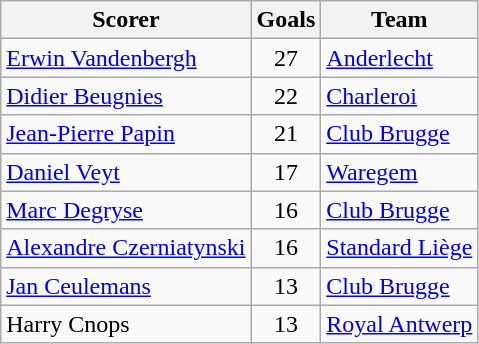<table class="wikitable">
<tr>
<th>Scorer</th>
<th>Goals</th>
<th>Team</th>
</tr>
<tr>
<td> <a href='#'>Erwin Vandenbergh</a></td>
<td style="text-align:center;">27</td>
<td><a href='#'>Anderlecht</a></td>
</tr>
<tr>
<td> <a href='#'>Didier Beugnies</a></td>
<td style="text-align:center;">22</td>
<td><a href='#'>Charleroi</a></td>
</tr>
<tr>
<td> <a href='#'>Jean-Pierre Papin</a></td>
<td style="text-align:center;">21</td>
<td><a href='#'>Club Brugge</a></td>
</tr>
<tr>
<td> <a href='#'>Daniel Veyt</a></td>
<td style="text-align:center;">17</td>
<td><a href='#'>Waregem</a></td>
</tr>
<tr>
<td> <a href='#'>Marc Degryse</a></td>
<td style="text-align:center;">16</td>
<td><a href='#'>Club Brugge</a></td>
</tr>
<tr>
<td> <a href='#'>Alexandre Czerniatynski</a></td>
<td style="text-align:center;">16</td>
<td><a href='#'>Standard Liège</a></td>
</tr>
<tr>
<td> <a href='#'>Jan Ceulemans</a></td>
<td style="text-align:center;">13</td>
<td><a href='#'>Club Brugge</a></td>
</tr>
<tr>
<td> Harry Cnops</td>
<td style="text-align:center;">13</td>
<td><a href='#'>Royal Antwerp</a></td>
</tr>
</table>
